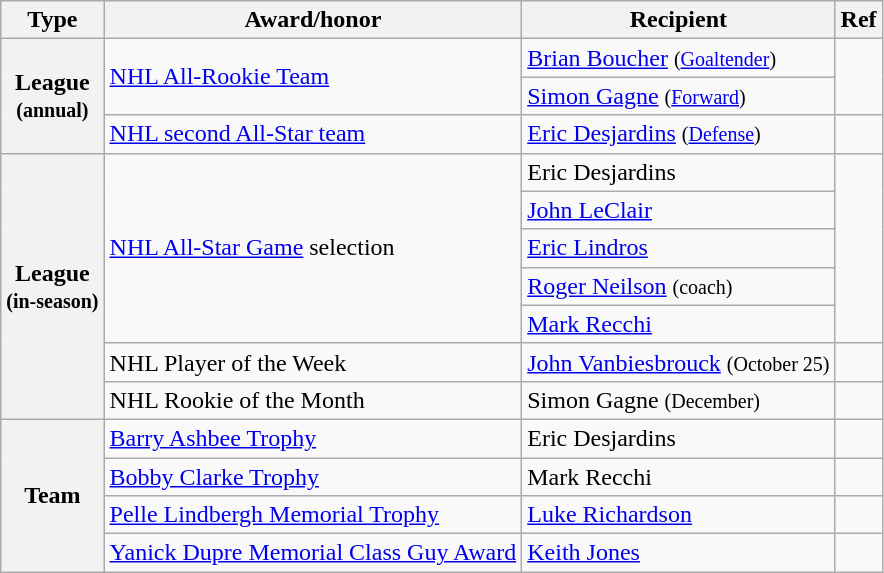<table class="wikitable">
<tr>
<th scope="col">Type</th>
<th scope="col">Award/honor</th>
<th scope="col">Recipient</th>
<th scope="col">Ref</th>
</tr>
<tr>
<th scope="row" rowspan="3">League<br><small>(annual)</small></th>
<td rowspan="2"><a href='#'>NHL All-Rookie Team</a></td>
<td><a href='#'>Brian Boucher</a> <small>(<a href='#'>Goaltender</a>)</small></td>
<td rowspan="2"></td>
</tr>
<tr>
<td><a href='#'>Simon Gagne</a> <small>(<a href='#'>Forward</a>)</small></td>
</tr>
<tr>
<td><a href='#'>NHL second All-Star team</a></td>
<td><a href='#'>Eric Desjardins</a> <small>(<a href='#'>Defense</a>)</small></td>
<td></td>
</tr>
<tr>
<th scope="row" rowspan="7">League<br><small>(in-season)</small></th>
<td rowspan="5"><a href='#'>NHL All-Star Game</a> selection</td>
<td>Eric Desjardins</td>
<td rowspan="5"></td>
</tr>
<tr>
<td><a href='#'>John LeClair</a></td>
</tr>
<tr>
<td><a href='#'>Eric Lindros</a></td>
</tr>
<tr>
<td><a href='#'>Roger Neilson</a> <small>(coach)</small></td>
</tr>
<tr>
<td><a href='#'>Mark Recchi</a></td>
</tr>
<tr>
<td>NHL Player of the Week</td>
<td><a href='#'>John Vanbiesbrouck</a> <small>(October 25)</small></td>
<td></td>
</tr>
<tr>
<td>NHL Rookie of the Month</td>
<td>Simon Gagne <small>(December)</small></td>
<td></td>
</tr>
<tr>
<th scope="row" rowspan="4">Team</th>
<td><a href='#'>Barry Ashbee Trophy</a></td>
<td>Eric Desjardins</td>
<td></td>
</tr>
<tr>
<td><a href='#'>Bobby Clarke Trophy</a></td>
<td>Mark Recchi</td>
<td></td>
</tr>
<tr>
<td><a href='#'>Pelle Lindbergh Memorial Trophy</a></td>
<td><a href='#'>Luke Richardson</a></td>
<td></td>
</tr>
<tr>
<td><a href='#'>Yanick Dupre Memorial Class Guy Award</a></td>
<td><a href='#'>Keith Jones</a></td>
<td></td>
</tr>
</table>
